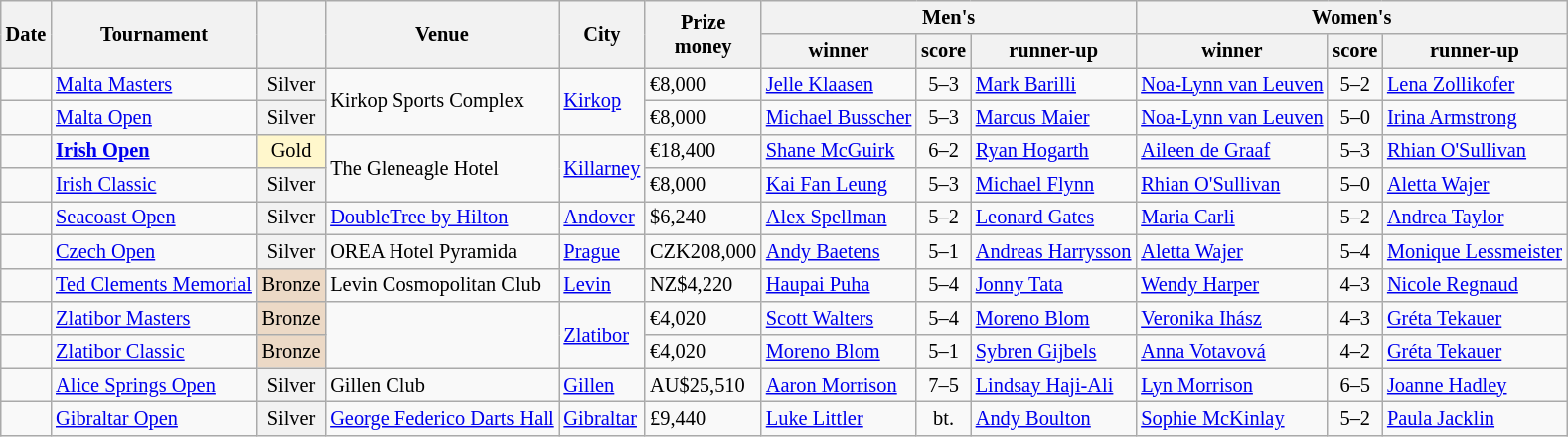<table class="wikitable sortable" style="font-size: 85%">
<tr>
<th class=unsortable rowspan="2">Date</th>
<th rowspan="2">Tournament</th>
<th rowspan="2"></th>
<th rowspan="2">Venue</th>
<th rowspan="2">City</th>
<th rowspan="2" class=unsortable>Prize<br>money</th>
<th colspan="3">Men's</th>
<th colspan="3">Women's</th>
</tr>
<tr>
<th>winner</th>
<th class=unsortable>score</th>
<th>runner-up</th>
<th>winner</th>
<th class=unsortable>score</th>
<th>runner-up</th>
</tr>
<tr>
<td></td>
<td><a href='#'>Malta Masters</a></td>
<td bgcolor="f2f2f2" align="center">Silver</td>
<td rowspan=2>Kirkop Sports Complex</td>
<td rowspan=2> <a href='#'>Kirkop</a></td>
<td>€8,000</td>
<td> <a href='#'>Jelle Klaasen</a></td>
<td align="center">5–3</td>
<td> <a href='#'>Mark Barilli</a></td>
<td> <a href='#'>Noa-Lynn van Leuven</a></td>
<td align="center">5–2</td>
<td> <a href='#'>Lena Zollikofer</a></td>
</tr>
<tr>
<td></td>
<td><a href='#'>Malta Open</a></td>
<td bgcolor="f2f2f2" align="center">Silver</td>
<td>€8,000</td>
<td> <a href='#'>Michael Busscher</a></td>
<td align="center">5–3</td>
<td> <a href='#'>Marcus Maier</a></td>
<td> <a href='#'>Noa-Lynn van Leuven</a></td>
<td align="center">5–0</td>
<td> <a href='#'>Irina Armstrong</a></td>
</tr>
<tr>
<td></td>
<td><strong><a href='#'>Irish Open</a></strong></td>
<td bgcolor="fff7cc" align="center">Gold</td>
<td rowspan=2>The Gleneagle Hotel</td>
<td rowspan=2> <a href='#'>Killarney</a></td>
<td>€18,400</td>
<td> <a href='#'>Shane McGuirk</a></td>
<td align="center">6–2</td>
<td> <a href='#'>Ryan Hogarth</a></td>
<td> <a href='#'>Aileen de Graaf</a></td>
<td align="center">5–3</td>
<td> <a href='#'>Rhian O'Sullivan</a></td>
</tr>
<tr>
<td></td>
<td><a href='#'>Irish Classic</a></td>
<td bgcolor="f2f2f2" align="center">Silver</td>
<td>€8,000</td>
<td> <a href='#'>Kai Fan Leung</a></td>
<td align="center">5–3</td>
<td> <a href='#'>Michael Flynn</a></td>
<td> <a href='#'>Rhian O'Sullivan</a></td>
<td align="center">5–0</td>
<td> <a href='#'>Aletta Wajer</a></td>
</tr>
<tr>
<td></td>
<td><a href='#'>Seacoast Open</a></td>
<td bgcolor="f2f2f2" align="center">Silver</td>
<td><a href='#'>DoubleTree by Hilton</a></td>
<td> <a href='#'>Andover</a></td>
<td>$6,240</td>
<td> <a href='#'>Alex Spellman</a></td>
<td align="center">5–2</td>
<td> <a href='#'>Leonard Gates</a></td>
<td> <a href='#'>Maria Carli</a></td>
<td align="center">5–2</td>
<td> <a href='#'>Andrea Taylor</a></td>
</tr>
<tr>
<td></td>
<td><a href='#'>Czech Open</a></td>
<td bgcolor="f2f2f2" align="center">Silver</td>
<td>OREA Hotel Pyramida</td>
<td> <a href='#'>Prague</a></td>
<td>CZK208,000</td>
<td> <a href='#'>Andy Baetens</a></td>
<td align="center">5–1</td>
<td> <a href='#'>Andreas Harrysson</a></td>
<td> <a href='#'>Aletta Wajer</a></td>
<td align="center">5–4</td>
<td> <a href='#'>Monique Lessmeister</a></td>
</tr>
<tr>
<td></td>
<td><a href='#'>Ted Clements Memorial</a></td>
<td bgcolor="ecd9c6" align="center">Bronze</td>
<td>Levin Cosmopolitan Club</td>
<td> <a href='#'>Levin</a></td>
<td>NZ$4,220</td>
<td> <a href='#'>Haupai Puha</a></td>
<td align="center">5–4</td>
<td> <a href='#'>Jonny Tata</a></td>
<td> <a href='#'>Wendy Harper</a></td>
<td align="center">4–3</td>
<td> <a href='#'>Nicole Regnaud</a></td>
</tr>
<tr>
<td></td>
<td><a href='#'>Zlatibor Masters</a></td>
<td bgcolor="ecd9c6" align="center">Bronze</td>
<td rowspan=2></td>
<td rowspan=2> <a href='#'>Zlatibor</a></td>
<td>€4,020</td>
<td> <a href='#'>Scott Walters</a></td>
<td align="center">5–4</td>
<td> <a href='#'>Moreno Blom</a></td>
<td> <a href='#'>Veronika Ihász</a></td>
<td align="center">4–3</td>
<td> <a href='#'>Gréta Tekauer</a></td>
</tr>
<tr>
<td></td>
<td><a href='#'>Zlatibor Classic</a></td>
<td bgcolor="ecd9c6" align="center">Bronze</td>
<td>€4,020</td>
<td> <a href='#'>Moreno Blom</a></td>
<td align="center">5–1</td>
<td> <a href='#'>Sybren Gijbels</a></td>
<td> <a href='#'>Anna Votavová</a></td>
<td align="center">4–2</td>
<td> <a href='#'>Gréta Tekauer</a></td>
</tr>
<tr>
<td></td>
<td><a href='#'>Alice Springs Open</a></td>
<td bgcolor="f2f2f2" align="center">Silver</td>
<td>Gillen Club</td>
<td> <a href='#'>Gillen</a></td>
<td>AU$25,510</td>
<td> <a href='#'>Aaron Morrison</a></td>
<td align="center">7–5</td>
<td> <a href='#'>Lindsay Haji-Ali</a></td>
<td> <a href='#'>Lyn Morrison</a></td>
<td align="center">6–5</td>
<td> <a href='#'>Joanne Hadley</a></td>
</tr>
<tr>
<td></td>
<td><a href='#'>Gibraltar Open</a></td>
<td bgcolor="f2f2f2" align="center">Silver</td>
<td><a href='#'>George Federico Darts Hall</a></td>
<td> <a href='#'>Gibraltar</a></td>
<td>£9,440</td>
<td> <a href='#'>Luke Littler</a></td>
<td align="center">bt.</td>
<td> <a href='#'>Andy Boulton</a></td>
<td> <a href='#'>Sophie McKinlay</a></td>
<td align="center">5–2</td>
<td> <a href='#'>Paula Jacklin</a></td>
</tr>
</table>
